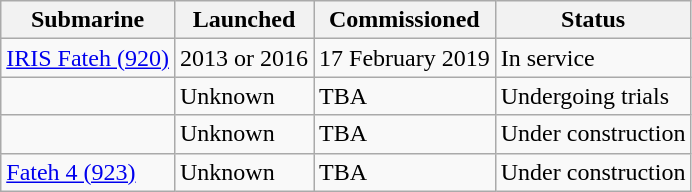<table class="wikitable">
<tr>
<th>Submarine</th>
<th>Launched</th>
<th>Commissioned</th>
<th>Status</th>
</tr>
<tr>
<td><a href='#'>IRIS Fateh (920)</a></td>
<td>2013 or 2016</td>
<td>17 February 2019</td>
<td>In service</td>
</tr>
<tr>
<td></td>
<td>Unknown</td>
<td>TBA</td>
<td>Undergoing trials</td>
</tr>
<tr>
<td></td>
<td>Unknown</td>
<td>TBA</td>
<td>Under construction</td>
</tr>
<tr>
<td><a href='#'>Fateh 4 (923)</a></td>
<td>Unknown</td>
<td>TBA</td>
<td>Under construction</td>
</tr>
</table>
